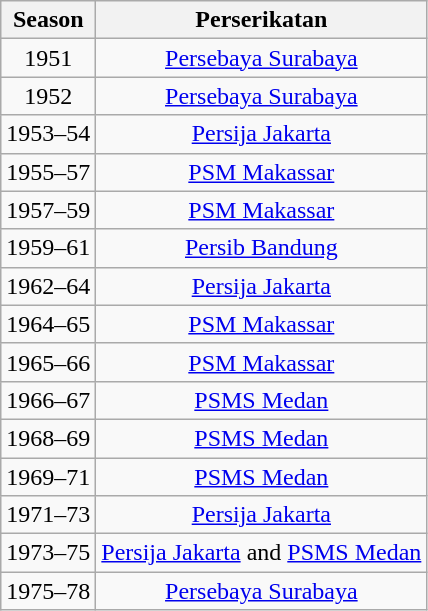<table class="wikitable sortable" style="text-align: center;">
<tr>
<th>Season</th>
<th>Perserikatan</th>
</tr>
<tr>
<td align=center>1951</td>
<td><a href='#'>Persebaya Surabaya</a></td>
</tr>
<tr>
<td align=center>1952</td>
<td><a href='#'>Persebaya Surabaya</a></td>
</tr>
<tr>
<td align=center>1953–54</td>
<td><a href='#'>Persija Jakarta</a></td>
</tr>
<tr>
<td align=center>1955–57</td>
<td><a href='#'>PSM Makassar</a></td>
</tr>
<tr>
<td align=center>1957–59</td>
<td><a href='#'>PSM Makassar</a></td>
</tr>
<tr>
<td align=center>1959–61</td>
<td><a href='#'>Persib Bandung</a></td>
</tr>
<tr>
<td align=center>1962–64</td>
<td><a href='#'>Persija Jakarta</a></td>
</tr>
<tr>
<td align=center>1964–65</td>
<td><a href='#'>PSM Makassar</a></td>
</tr>
<tr>
<td align=center>1965–66</td>
<td><a href='#'>PSM Makassar</a></td>
</tr>
<tr>
<td align=center>1966–67</td>
<td><a href='#'>PSMS Medan</a></td>
</tr>
<tr>
<td align=center>1968–69</td>
<td><a href='#'>PSMS Medan</a></td>
</tr>
<tr>
<td align=center>1969–71</td>
<td><a href='#'>PSMS Medan</a></td>
</tr>
<tr>
<td align=center>1971–73</td>
<td><a href='#'>Persija Jakarta</a></td>
</tr>
<tr>
<td align=center>1973–75</td>
<td><a href='#'>Persija Jakarta</a> and <a href='#'>PSMS Medan</a></td>
</tr>
<tr>
<td align=center>1975–78</td>
<td><a href='#'>Persebaya Surabaya</a></td>
</tr>
</table>
